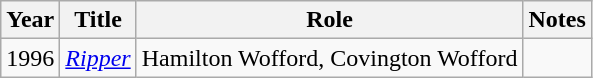<table class="wikitable sortable">
<tr>
<th>Year</th>
<th>Title</th>
<th>Role</th>
<th class="unsortable">Notes</th>
</tr>
<tr>
<td>1996</td>
<td><em><a href='#'>Ripper</a></em></td>
<td>Hamilton Wofford, Covington Wofford</td>
<td></td>
</tr>
</table>
